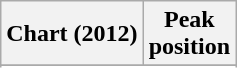<table class="wikitable sortable plainrowheaders" style="text-align:center">
<tr>
<th scope="col">Chart (2012)</th>
<th scope="col">Peak<br> position</th>
</tr>
<tr>
</tr>
<tr>
</tr>
<tr>
</tr>
</table>
